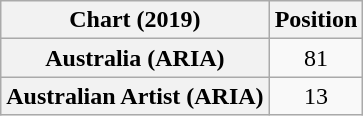<table class="wikitable plainrowheaders" style="text-align:center">
<tr>
<th scope="col">Chart (2019)</th>
<th scope="col">Position</th>
</tr>
<tr>
<th scope="row">Australia (ARIA)</th>
<td>81</td>
</tr>
<tr>
<th scope="row">Australian Artist (ARIA)</th>
<td>13</td>
</tr>
</table>
